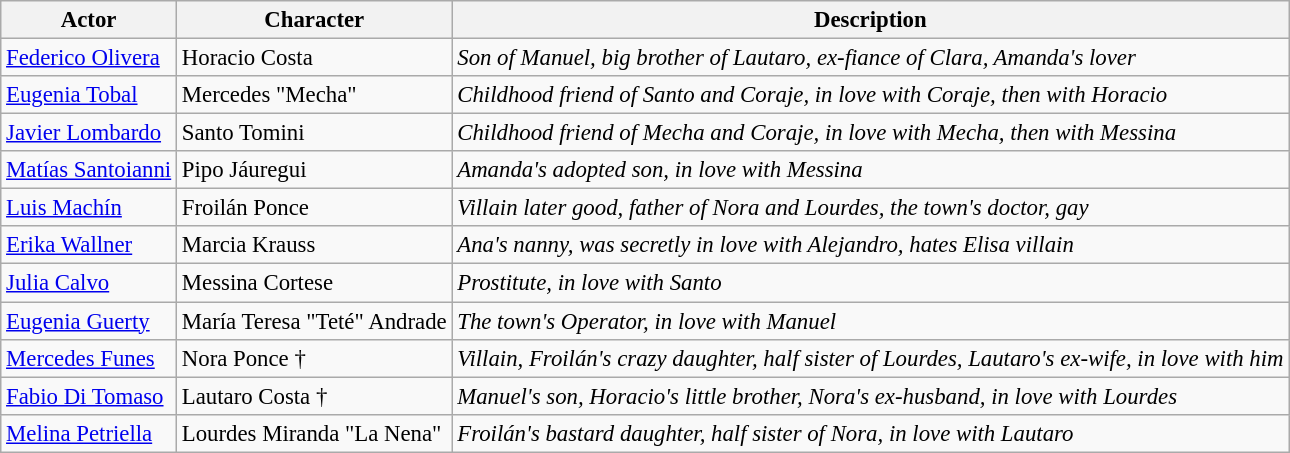<table class="wikitable" style="font-size:95%;">
<tr>
<th>Actor</th>
<th>Character</th>
<th>Description</th>
</tr>
<tr>
<td><a href='#'>Federico Olivera</a></td>
<td>Horacio Costa</td>
<td><em>Son of Manuel, big brother of Lautaro, ex-fiance of Clara, Amanda's lover</em></td>
</tr>
<tr>
<td><a href='#'>Eugenia Tobal</a></td>
<td>Mercedes "Mecha"</td>
<td><em>Childhood friend of Santo and Coraje, in love with Coraje, then with Horacio</em></td>
</tr>
<tr>
<td><a href='#'>Javier Lombardo</a></td>
<td>Santo Tomini</td>
<td><em>Childhood friend of Mecha and Coraje, in love with Mecha, then with Messina</em></td>
</tr>
<tr>
<td><a href='#'>Matías Santoianni</a></td>
<td>Pipo Jáuregui</td>
<td><em>Amanda's adopted son, in love with Messina</em></td>
</tr>
<tr>
<td><a href='#'>Luis Machín</a></td>
<td>Froilán Ponce</td>
<td><em>Villain later good, father of Nora and Lourdes, the town's doctor, gay</em></td>
</tr>
<tr>
<td><a href='#'>Erika Wallner</a></td>
<td>Marcia Krauss</td>
<td><em>Ana's nanny, was secretly in love with Alejandro, hates Elisa  villain</em></td>
</tr>
<tr>
<td><a href='#'>Julia Calvo</a></td>
<td>Messina Cortese</td>
<td><em>Prostitute, in love with Santo</em></td>
</tr>
<tr>
<td><a href='#'>Eugenia Guerty</a></td>
<td>María Teresa "Teté" Andrade</td>
<td><em>The town's Operator, in love with Manuel</em></td>
</tr>
<tr>
<td><a href='#'>Mercedes Funes</a></td>
<td>Nora Ponce †</td>
<td><em>Villain, Froilán's crazy daughter, half sister of Lourdes, Lautaro's ex-wife, in love with him</em></td>
</tr>
<tr>
<td><a href='#'>Fabio Di Tomaso</a></td>
<td>Lautaro Costa †</td>
<td><em>Manuel's son, Horacio's little brother, Nora's ex-husband, in love with Lourdes</em></td>
</tr>
<tr>
<td><a href='#'>Melina Petriella</a></td>
<td>Lourdes Miranda "La Nena"</td>
<td><em>Froilán's bastard daughter, half sister of Nora, in love with Lautaro</em></td>
</tr>
</table>
